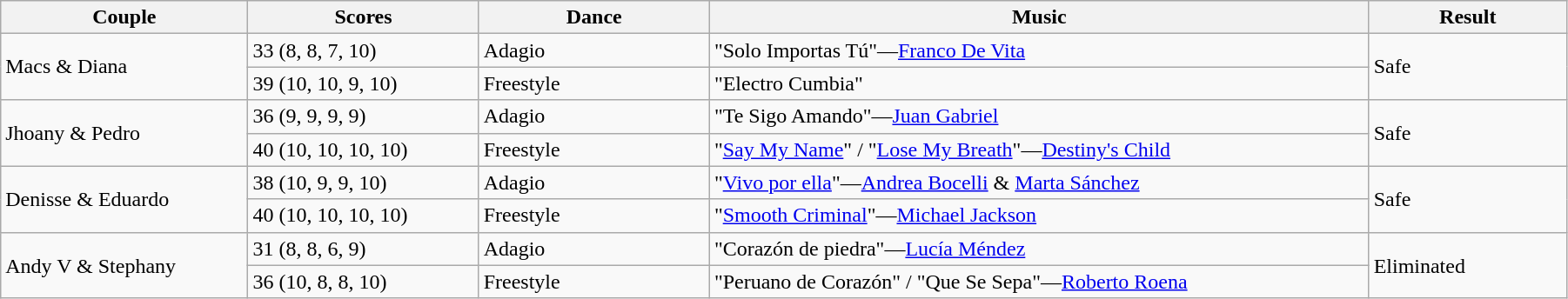<table class="wikitable sortable" style="width:95%; white-space:nowrap;">
<tr>
<th style="width:15%;">Couple</th>
<th style="width:14%;">Scores</th>
<th style="width:14%;">Dance</th>
<th style="width:40%;">Music</th>
<th style="width:12%;">Result</th>
</tr>
<tr>
<td rowspan=2>Macs & Diana</td>
<td>33 (8, 8, 7, 10)</td>
<td>Adagio</td>
<td>"Solo Importas Tú"—<a href='#'>Franco De Vita</a></td>
<td rowspan=2>Safe</td>
</tr>
<tr>
<td>39 (10, 10, 9, 10)</td>
<td>Freestyle</td>
<td>"Electro Cumbia"</td>
</tr>
<tr>
<td rowspan=2>Jhoany & Pedro</td>
<td>36 (9, 9, 9, 9)</td>
<td>Adagio</td>
<td>"Te Sigo Amando"—<a href='#'>Juan Gabriel</a></td>
<td rowspan=2>Safe</td>
</tr>
<tr>
<td>40 (10, 10, 10, 10)</td>
<td>Freestyle</td>
<td>"<a href='#'>Say My Name</a>" / "<a href='#'>Lose My Breath</a>"—<a href='#'>Destiny's Child</a></td>
</tr>
<tr>
<td rowspan=2>Denisse & Eduardo</td>
<td>38 (10, 9, 9, 10)</td>
<td>Adagio</td>
<td>"<a href='#'>Vivo por ella</a>"—<a href='#'>Andrea Bocelli</a> & <a href='#'>Marta Sánchez</a></td>
<td rowspan=2>Safe</td>
</tr>
<tr>
<td>40 (10, 10, 10, 10)</td>
<td>Freestyle</td>
<td>"<a href='#'>Smooth Criminal</a>"—<a href='#'>Michael Jackson</a></td>
</tr>
<tr>
<td rowspan=2>Andy V & Stephany</td>
<td>31 (8, 8, 6, 9)</td>
<td>Adagio</td>
<td>"Corazón de piedra"—<a href='#'>Lucía Méndez</a></td>
<td rowspan=2>Eliminated</td>
</tr>
<tr>
<td>36 (10, 8, 8, 10)</td>
<td>Freestyle</td>
<td>"Peruano de Corazón" / "Que Se Sepa"—<a href='#'>Roberto Roena</a></td>
</tr>
</table>
